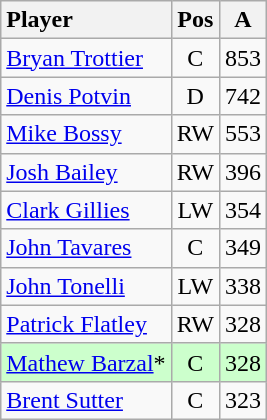<table class="wikitable" style="text-align:center;">
<tr>
<th style="text-align:left;">Player</th>
<th>Pos</th>
<th>A</th>
</tr>
<tr>
<td style="text-align:left;"><a href='#'>Bryan Trottier</a></td>
<td>C</td>
<td>853</td>
</tr>
<tr>
<td style="text-align:left;"><a href='#'>Denis Potvin</a></td>
<td>D</td>
<td>742</td>
</tr>
<tr>
<td style="text-align:left;"><a href='#'>Mike Bossy</a></td>
<td>RW</td>
<td>553</td>
</tr>
<tr style=";">
<td style="text-align:left;"><a href='#'>Josh Bailey</a></td>
<td>RW</td>
<td>396</td>
</tr>
<tr>
<td style="text-align:left;"><a href='#'>Clark Gillies</a></td>
<td>LW</td>
<td>354</td>
</tr>
<tr>
<td style="text-align:left;"><a href='#'>John Tavares</a></td>
<td>C</td>
<td>349</td>
</tr>
<tr>
<td style="text-align:left;"><a href='#'>John Tonelli</a></td>
<td>LW</td>
<td>338</td>
</tr>
<tr>
<td style="text-align:left;"><a href='#'>Patrick Flatley</a></td>
<td>RW</td>
<td>328</td>
</tr>
<tr style="background:#cfc;">
<td style="text-align:left;"><a href='#'>Mathew Barzal</a>*</td>
<td>C</td>
<td>328</td>
</tr>
<tr>
<td style="text-align:left;"><a href='#'>Brent Sutter</a></td>
<td>C</td>
<td>323</td>
</tr>
</table>
